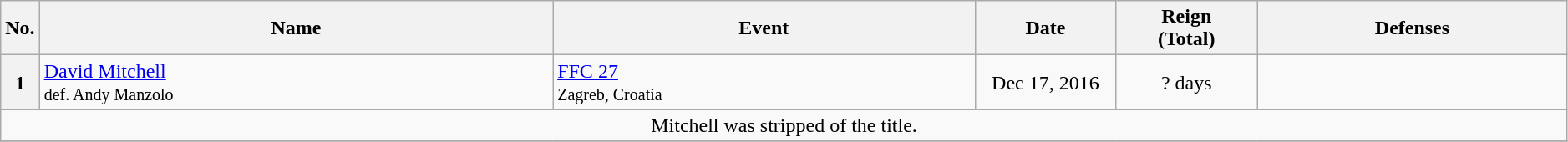<table class="wikitable" style="width:99%;">
<tr>
<th style="width:2%;">No.</th>
<th>Name</th>
<th>Event</th>
<th style="width:9%;">Date</th>
<th style="width:9%;">Reign<br>(Total)</th>
<th>Defenses</th>
</tr>
<tr>
<th>1</th>
<td> <a href='#'>David Mitchell</a><br><small>def. Andy Manzolo </small></td>
<td><a href='#'>FFC 27</a><br><small>Zagreb, Croatia</small></td>
<td style="text-align:center;">Dec 17, 2016</td>
<td style="text-align:center;">? days</td>
<td></td>
</tr>
<tr>
<td align="center" colspan="6">Mitchell was stripped of the title.</td>
</tr>
<tr>
</tr>
</table>
